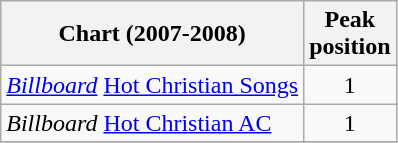<table class="wikitable sortable">
<tr>
<th>Chart (2007-2008)</th>
<th>Peak<br>position</th>
</tr>
<tr>
<td><em><a href='#'>Billboard</a></em> <a href='#'>Hot Christian Songs</a></td>
<td align="center">1</td>
</tr>
<tr>
<td><em>Billboard</em> <a href='#'>Hot Christian AC</a></td>
<td align="center">1</td>
</tr>
<tr>
</tr>
</table>
